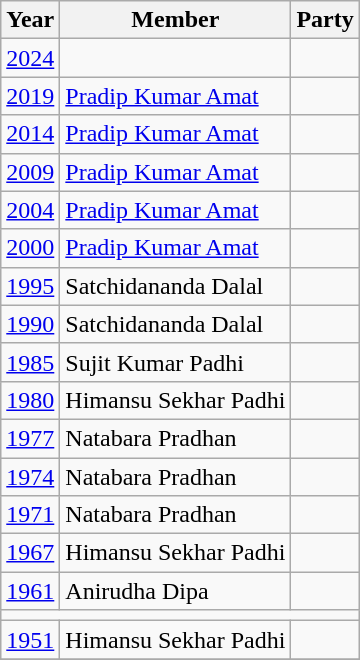<table class="wikitable sortable">
<tr>
<th>Year</th>
<th>Member</th>
<th colspan=2>Party</th>
</tr>
<tr>
<td><a href='#'>2024</a></td>
<td></td>
<td></td>
</tr>
<tr>
<td><a href='#'>2019</a></td>
<td><a href='#'>Pradip Kumar Amat</a></td>
<td></td>
</tr>
<tr>
<td><a href='#'>2014</a></td>
<td><a href='#'>Pradip Kumar Amat</a></td>
<td></td>
</tr>
<tr>
<td><a href='#'>2009</a></td>
<td><a href='#'>Pradip Kumar Amat</a></td>
<td></td>
</tr>
<tr>
<td><a href='#'>2004</a></td>
<td><a href='#'>Pradip Kumar Amat</a></td>
<td></td>
</tr>
<tr>
<td><a href='#'>2000</a></td>
<td><a href='#'>Pradip Kumar Amat</a></td>
<td></td>
</tr>
<tr>
<td><a href='#'>1995</a></td>
<td>Satchidananda Dalal</td>
<td></td>
</tr>
<tr>
<td><a href='#'>1990</a></td>
<td>Satchidananda Dalal</td>
<td></td>
</tr>
<tr>
<td><a href='#'>1985</a></td>
<td>Sujit Kumar Padhi</td>
<td></td>
</tr>
<tr>
<td><a href='#'>1980</a></td>
<td>Himansu Sekhar Padhi</td>
<td></td>
</tr>
<tr>
<td><a href='#'>1977</a></td>
<td>Natabara Pradhan</td>
<td></td>
</tr>
<tr>
<td><a href='#'>1974</a></td>
<td>Natabara Pradhan</td>
<td></td>
</tr>
<tr>
<td><a href='#'>1971</a></td>
<td>Natabara Pradhan</td>
<td></td>
</tr>
<tr>
<td><a href='#'>1967</a></td>
<td>Himansu Sekhar Padhi</td>
<td></td>
</tr>
<tr>
<td><a href='#'>1961</a></td>
<td>Anirudha Dipa</td>
<td></td>
</tr>
<tr>
<td colspan="4"></td>
</tr>
<tr>
<td><a href='#'>1951</a></td>
<td>Himansu Sekhar Padhi</td>
<td></td>
</tr>
<tr>
</tr>
</table>
